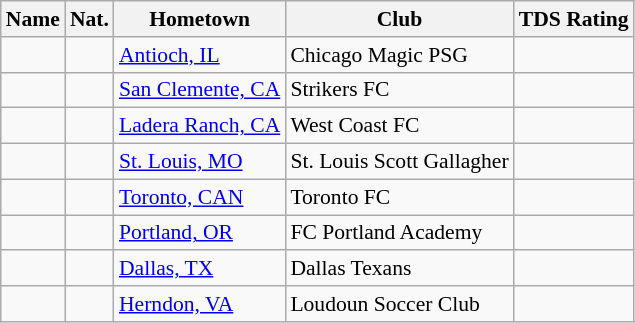<table class="wikitable" style="font-size:90%;" border="1">
<tr>
<th>Name</th>
<th>Nat.</th>
<th>Hometown</th>
<th>Club</th>
<th>TDS Rating</th>
</tr>
<tr>
<td></td>
<td></td>
<td><a href='#'>Antioch, IL</a></td>
<td>Chicago Magic PSG</td>
<td></td>
</tr>
<tr>
<td></td>
<td></td>
<td><a href='#'>San Clemente, CA</a></td>
<td>Strikers FC</td>
<td></td>
</tr>
<tr>
<td></td>
<td></td>
<td><a href='#'>Ladera Ranch, CA</a></td>
<td>West Coast FC</td>
<td></td>
</tr>
<tr>
<td></td>
<td></td>
<td><a href='#'>St. Louis, MO</a></td>
<td>St. Louis Scott Gallagher</td>
<td></td>
</tr>
<tr>
<td></td>
<td></td>
<td><a href='#'>Toronto, CAN</a></td>
<td>Toronto FC</td>
<td></td>
</tr>
<tr>
<td></td>
<td></td>
<td><a href='#'>Portland, OR</a></td>
<td>FC Portland Academy</td>
<td></td>
</tr>
<tr>
<td></td>
<td></td>
<td><a href='#'>Dallas, TX</a></td>
<td>Dallas Texans</td>
<td></td>
</tr>
<tr>
<td></td>
<td></td>
<td><a href='#'>Herndon, VA</a></td>
<td>Loudoun Soccer Club</td>
<td></td>
</tr>
</table>
